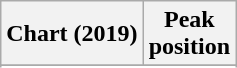<table class="wikitable sortable plainrowheaders" style="text-align:center">
<tr>
<th scope="col">Chart (2019)</th>
<th scope="col">Peak<br>position</th>
</tr>
<tr>
</tr>
<tr>
</tr>
</table>
